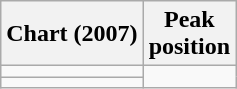<table class="wikitable">
<tr>
<th>Chart (2007)</th>
<th>Peak<br>position</th>
</tr>
<tr>
<td></td>
</tr>
<tr>
<td></td>
</tr>
</table>
